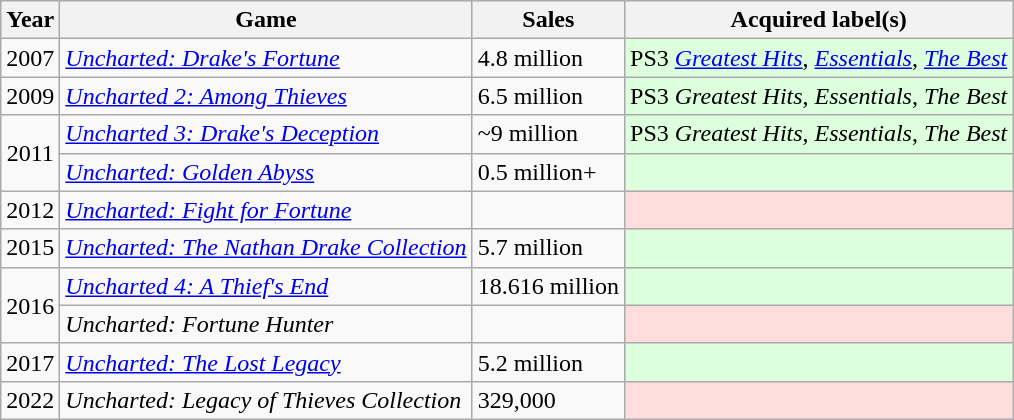<table class="wikitable">
<tr>
<th scope="col">Year</th>
<th scope="col">Game</th>
<th scope="col">Sales</th>
<th scope="col">Acquired label(s)</th>
</tr>
<tr>
<td>2007</td>
<td scope="row"><em><a href='#'>Uncharted: Drake's Fortune</a></em></td>
<td>4.8 million</td>
<td style="background:#dfd;">PS3 <em><a href='#'>Greatest Hits</a></em>, <em><a href='#'>Essentials</a></em>, <em><a href='#'>The Best</a></em></td>
</tr>
<tr>
<td>2009</td>
<td scope="row"><em><a href='#'>Uncharted 2: Among Thieves</a></em></td>
<td>6.5 million</td>
<td style="background:#dfd;">PS3 <em>Greatest Hits</em>, <em>Essentials</em>, <em>The Best</em></td>
</tr>
<tr>
<td rowspan="2" style="text-align:center;">2011</td>
<td scope="row"><em><a href='#'>Uncharted 3: Drake's Deception</a></em></td>
<td>~9 million</td>
<td style="background:#dfd;">PS3 <em>Greatest Hits</em>, <em>Essentials</em>, <em>The Best</em></td>
</tr>
<tr>
<td scope="row"><em><a href='#'>Uncharted: Golden Abyss</a></em></td>
<td>0.5 million+</td>
<td style="background:#dfd;"></td>
</tr>
<tr>
<td>2012</td>
<td scope="row"><em><a href='#'>Uncharted: Fight for Fortune</a></em></td>
<td></td>
<td style="background:#fdd;"></td>
</tr>
<tr>
<td style="text-align:center;">2015</td>
<td scope="row"><em><a href='#'>Uncharted: The Nathan Drake Collection</a></em></td>
<td>5.7 million</td>
<td style="background:#dfd;"></td>
</tr>
<tr>
<td rowspan="2" style="text-align:center;">2016</td>
<td scope="row"><em><a href='#'>Uncharted 4: A Thief's End</a></em></td>
<td>18.616 million</td>
<td style="background:#dfd;"></td>
</tr>
<tr>
<td scope="row"><em>Uncharted: Fortune Hunter</em></td>
<td></td>
<td style="background:#fdd;"></td>
</tr>
<tr>
<td>2017</td>
<td scope="row"><em><a href='#'>Uncharted: The Lost Legacy</a></em></td>
<td>5.2 million</td>
<td style="background:#dfd;"></td>
</tr>
<tr>
<td>2022</td>
<td scope="row"><em>Uncharted: Legacy of Thieves Collection</em></td>
<td>329,000</td>
<td style="background:#fdd;"></td>
</tr>
</table>
